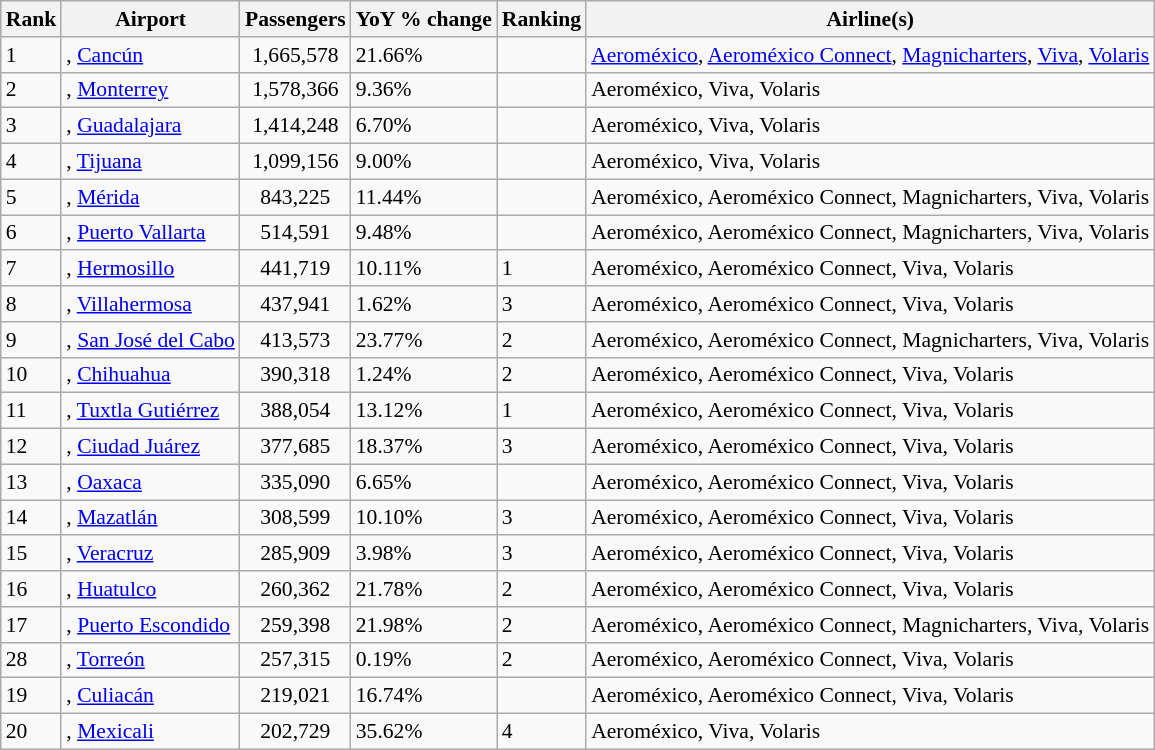<table class="wikitable" style="font-size: 90%" width= align=>
<tr align:center>
<th>Rank</th>
<th>Airport</th>
<th>Passengers</th>
<th>YoY % change</th>
<th>Ranking</th>
<th>Airline(s)</th>
</tr>
<tr>
<td>1</td>
<td>, <a href='#'>Cancún</a></td>
<td align="center">1,665,578</td>
<td> 21.66%</td>
<td></td>
<td><a href='#'>Aeroméxico</a>, <a href='#'>Aeroméxico Connect</a>, <a href='#'>Magnicharters</a>, <a href='#'>Viva</a>, <a href='#'>Volaris</a></td>
</tr>
<tr>
<td>2</td>
<td>, <a href='#'>Monterrey</a></td>
<td align="center">1,578,366</td>
<td> 9.36%</td>
<td></td>
<td>Aeroméxico, Viva, Volaris</td>
</tr>
<tr>
<td>3</td>
<td>, <a href='#'>Guadalajara</a></td>
<td align="center">1,414,248</td>
<td> 6.70%</td>
<td></td>
<td>Aeroméxico, Viva, Volaris</td>
</tr>
<tr>
<td>4</td>
<td>, <a href='#'>Tijuana</a></td>
<td align="center">1,099,156</td>
<td> 9.00%</td>
<td></td>
<td>Aeroméxico, Viva, Volaris</td>
</tr>
<tr>
<td>5</td>
<td>, <a href='#'>Mérida</a></td>
<td align="center">843,225</td>
<td> 11.44%</td>
<td></td>
<td>Aeroméxico, Aeroméxico Connect, Magnicharters, Viva, Volaris</td>
</tr>
<tr>
<td>6</td>
<td>, <a href='#'>Puerto Vallarta</a></td>
<td align="center">514,591</td>
<td> 9.48%</td>
<td></td>
<td>Aeroméxico, Aeroméxico Connect, Magnicharters, Viva, Volaris</td>
</tr>
<tr>
<td>7</td>
<td>, <a href='#'>Hermosillo</a></td>
<td align="center">441,719</td>
<td> 10.11%</td>
<td> 1</td>
<td>Aeroméxico, Aeroméxico Connect, Viva, Volaris</td>
</tr>
<tr>
<td>8</td>
<td>, <a href='#'>Villahermosa</a></td>
<td align="center">437,941</td>
<td> 1.62%</td>
<td> 3</td>
<td>Aeroméxico, Aeroméxico Connect, Viva, Volaris</td>
</tr>
<tr>
<td>9</td>
<td>, <a href='#'>San José del Cabo</a></td>
<td align="center">413,573</td>
<td> 23.77%</td>
<td> 2</td>
<td>Aeroméxico, Aeroméxico Connect, Magnicharters, Viva, Volaris</td>
</tr>
<tr>
<td>10</td>
<td>, <a href='#'>Chihuahua</a></td>
<td align="center">390,318</td>
<td> 1.24%</td>
<td> 2</td>
<td>Aeroméxico, Aeroméxico Connect, Viva, Volaris</td>
</tr>
<tr>
<td>11</td>
<td>, <a href='#'>Tuxtla Gutiérrez</a></td>
<td align="center">388,054</td>
<td> 13.12%</td>
<td> 1</td>
<td>Aeroméxico, Aeroméxico Connect, Viva, Volaris</td>
</tr>
<tr>
<td>12</td>
<td>, <a href='#'>Ciudad Juárez</a></td>
<td align="center">377,685</td>
<td> 18.37%</td>
<td> 3</td>
<td>Aeroméxico, Aeroméxico Connect, Viva, Volaris</td>
</tr>
<tr>
<td>13</td>
<td>, <a href='#'>Oaxaca</a></td>
<td align="center">335,090</td>
<td> 6.65%</td>
<td></td>
<td>Aeroméxico, Aeroméxico Connect, Viva, Volaris</td>
</tr>
<tr>
<td>14</td>
<td>, <a href='#'>Mazatlán</a></td>
<td align="center">308,599</td>
<td> 10.10%</td>
<td> 3</td>
<td>Aeroméxico, Aeroméxico Connect, Viva, Volaris</td>
</tr>
<tr>
<td>15</td>
<td>, <a href='#'>Veracruz</a></td>
<td align="center">285,909</td>
<td> 3.98%</td>
<td> 3</td>
<td>Aeroméxico, Aeroméxico Connect, Viva, Volaris</td>
</tr>
<tr>
<td>16</td>
<td>, <a href='#'>Huatulco</a></td>
<td align="center">260,362</td>
<td> 21.78%</td>
<td> 2</td>
<td>Aeroméxico, Aeroméxico Connect, Viva, Volaris</td>
</tr>
<tr>
<td>17</td>
<td>, <a href='#'>Puerto Escondido</a></td>
<td align="center">259,398</td>
<td> 21.98%</td>
<td> 2</td>
<td>Aeroméxico, Aeroméxico Connect, Magnicharters, Viva, Volaris</td>
</tr>
<tr>
<td>28</td>
<td>, <a href='#'>Torreón</a></td>
<td align="center">257,315</td>
<td> 0.19%</td>
<td> 2</td>
<td>Aeroméxico, Aeroméxico Connect, Viva, Volaris</td>
</tr>
<tr>
<td>19</td>
<td>, <a href='#'>Culiacán</a></td>
<td align="center">219,021</td>
<td> 16.74%</td>
<td></td>
<td>Aeroméxico, Aeroméxico Connect, Viva, Volaris</td>
</tr>
<tr>
<td>20</td>
<td>, <a href='#'>Mexicali</a></td>
<td align="center">202,729</td>
<td> 35.62%</td>
<td> 4</td>
<td>Aeroméxico, Viva, Volaris</td>
</tr>
</table>
